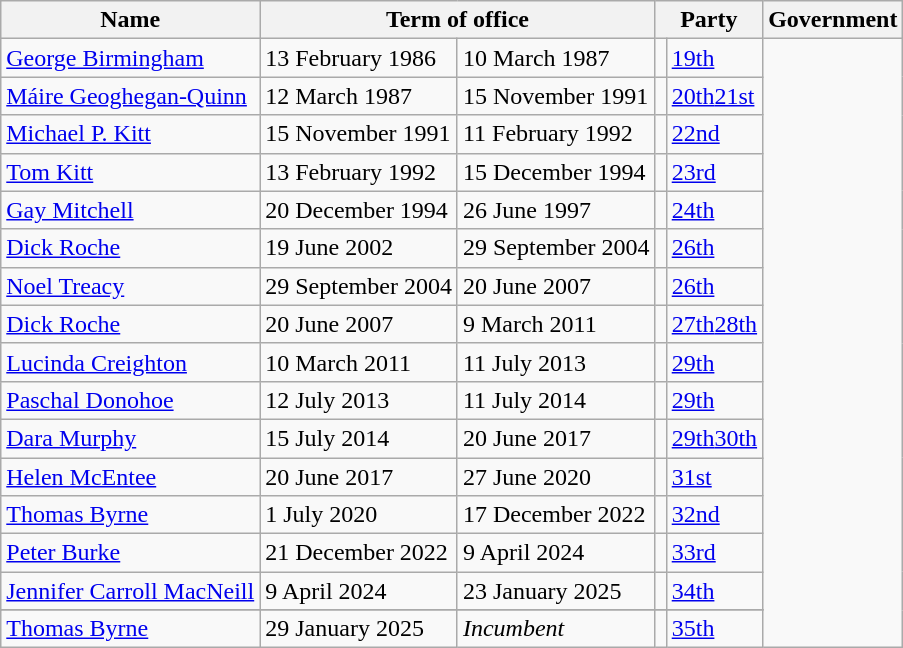<table class="wikitable">
<tr>
<th>Name</th>
<th colspan="2">Term of office</th>
<th colspan="2">Party</th>
<th>Government</th>
</tr>
<tr>
<td><a href='#'>George Birmingham</a></td>
<td>13 February 1986</td>
<td>10 March 1987</td>
<td></td>
<td><a href='#'>19th</a></td>
</tr>
<tr>
<td><a href='#'>Máire Geoghegan-Quinn</a></td>
<td>12 March 1987</td>
<td>15 November 1991</td>
<td></td>
<td><a href='#'>20th</a><a href='#'>21st</a></td>
</tr>
<tr>
<td><a href='#'>Michael P. Kitt</a></td>
<td>15 November 1991</td>
<td>11 February 1992</td>
<td></td>
<td><a href='#'>22nd</a></td>
</tr>
<tr>
<td><a href='#'>Tom Kitt</a></td>
<td>13 February 1992</td>
<td>15 December 1994</td>
<td></td>
<td><a href='#'>23rd</a></td>
</tr>
<tr>
<td><a href='#'>Gay Mitchell</a></td>
<td>20 December 1994</td>
<td>26 June 1997</td>
<td></td>
<td><a href='#'>24th</a></td>
</tr>
<tr>
<td><a href='#'>Dick Roche</a></td>
<td>19 June 2002</td>
<td>29 September 2004</td>
<td></td>
<td><a href='#'>26th</a></td>
</tr>
<tr>
<td><a href='#'>Noel Treacy</a></td>
<td>29 September 2004</td>
<td>20 June 2007</td>
<td></td>
<td><a href='#'>26th</a></td>
</tr>
<tr>
<td><a href='#'>Dick Roche</a></td>
<td>20 June 2007</td>
<td>9 March 2011</td>
<td></td>
<td><a href='#'>27th</a><a href='#'>28th</a></td>
</tr>
<tr>
<td><a href='#'>Lucinda Creighton</a></td>
<td>10 March 2011</td>
<td>11 July 2013</td>
<td></td>
<td><a href='#'>29th</a></td>
</tr>
<tr>
<td><a href='#'>Paschal Donohoe</a></td>
<td>12 July 2013</td>
<td>11 July 2014</td>
<td></td>
<td><a href='#'>29th</a></td>
</tr>
<tr>
<td><a href='#'>Dara Murphy</a></td>
<td>15 July 2014</td>
<td>20 June 2017</td>
<td></td>
<td><a href='#'>29th</a><a href='#'>30th</a></td>
</tr>
<tr>
<td><a href='#'>Helen McEntee</a></td>
<td>20 June 2017</td>
<td>27 June 2020</td>
<td></td>
<td><a href='#'>31st</a></td>
</tr>
<tr>
<td><a href='#'>Thomas Byrne</a></td>
<td>1 July 2020</td>
<td>17 December 2022</td>
<td></td>
<td><a href='#'>32nd</a></td>
</tr>
<tr>
<td><a href='#'>Peter Burke</a></td>
<td>21 December 2022</td>
<td>9 April 2024</td>
<td></td>
<td><a href='#'>33rd</a></td>
</tr>
<tr>
<td><a href='#'>Jennifer Carroll MacNeill</a></td>
<td>9 April 2024</td>
<td>23 January 2025</td>
<td></td>
<td><a href='#'>34th</a></td>
</tr>
<tr>
</tr>
<tr>
<td><a href='#'>Thomas Byrne</a></td>
<td>29 January 2025</td>
<td><em>Incumbent</em></td>
<td></td>
<td><a href='#'>35th</a></td>
</tr>
</table>
